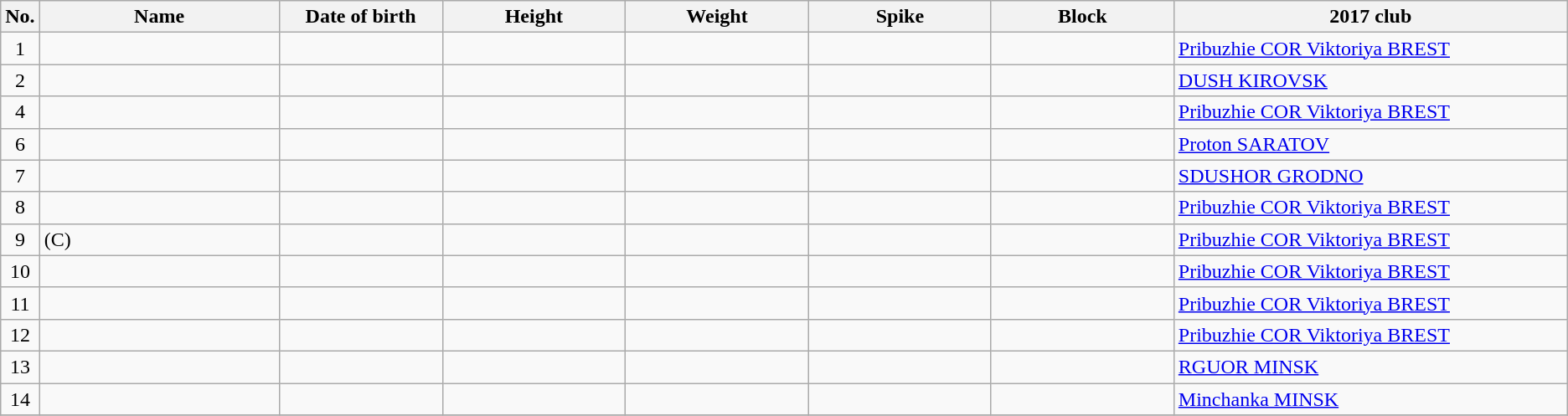<table class="wikitable sortable" style="font-size:100%; text-align:center;">
<tr>
<th>No.</th>
<th style="width:12em">Name</th>
<th style="width:8em">Date of birth</th>
<th style="width:9em">Height</th>
<th style="width:9em">Weight</th>
<th style="width:9em">Spike</th>
<th style="width:9em">Block</th>
<th style="width:20em">2017 club</th>
</tr>
<tr>
<td>1</td>
<td align=left></td>
<td align=right></td>
<td></td>
<td></td>
<td></td>
<td></td>
<td align=left> <a href='#'>Pribuzhie COR Viktoriya BREST</a></td>
</tr>
<tr>
<td>2</td>
<td align=left></td>
<td align=right></td>
<td></td>
<td></td>
<td></td>
<td></td>
<td align=left> <a href='#'>DUSH KIROVSK</a></td>
</tr>
<tr>
<td>4</td>
<td align=left></td>
<td align=right></td>
<td></td>
<td></td>
<td></td>
<td></td>
<td align=left> <a href='#'>Pribuzhie COR Viktoriya BREST</a></td>
</tr>
<tr>
<td>6</td>
<td align=left></td>
<td align=right></td>
<td></td>
<td></td>
<td></td>
<td></td>
<td align=left> <a href='#'>Proton SARATOV</a></td>
</tr>
<tr>
<td>7</td>
<td align=left></td>
<td align=right></td>
<td></td>
<td></td>
<td></td>
<td></td>
<td align=left> <a href='#'>SDUSHOR GRODNO</a></td>
</tr>
<tr>
<td>8</td>
<td align=left></td>
<td align=right></td>
<td></td>
<td></td>
<td></td>
<td></td>
<td align=left> <a href='#'>Pribuzhie COR Viktoriya BREST</a></td>
</tr>
<tr>
<td>9</td>
<td align=left> (C)</td>
<td align=right></td>
<td></td>
<td></td>
<td></td>
<td></td>
<td align=left> <a href='#'>Pribuzhie COR Viktoriya BREST</a></td>
</tr>
<tr>
<td>10</td>
<td align=left></td>
<td align=right></td>
<td></td>
<td></td>
<td></td>
<td></td>
<td align=left> <a href='#'>Pribuzhie COR Viktoriya BREST</a></td>
</tr>
<tr>
<td>11</td>
<td align=left></td>
<td align=right></td>
<td></td>
<td></td>
<td></td>
<td></td>
<td align=left> <a href='#'>Pribuzhie COR Viktoriya BREST</a></td>
</tr>
<tr>
<td>12</td>
<td align=left></td>
<td align=right></td>
<td></td>
<td></td>
<td></td>
<td></td>
<td align=left> <a href='#'>Pribuzhie COR Viktoriya BREST</a></td>
</tr>
<tr>
<td>13</td>
<td align=left></td>
<td align=right></td>
<td></td>
<td></td>
<td></td>
<td></td>
<td align=left> <a href='#'>RGUOR MINSK</a></td>
</tr>
<tr>
<td>14</td>
<td align=left></td>
<td align=right></td>
<td></td>
<td></td>
<td></td>
<td></td>
<td align=left> <a href='#'>Minchanka MINSK</a></td>
</tr>
<tr>
</tr>
</table>
